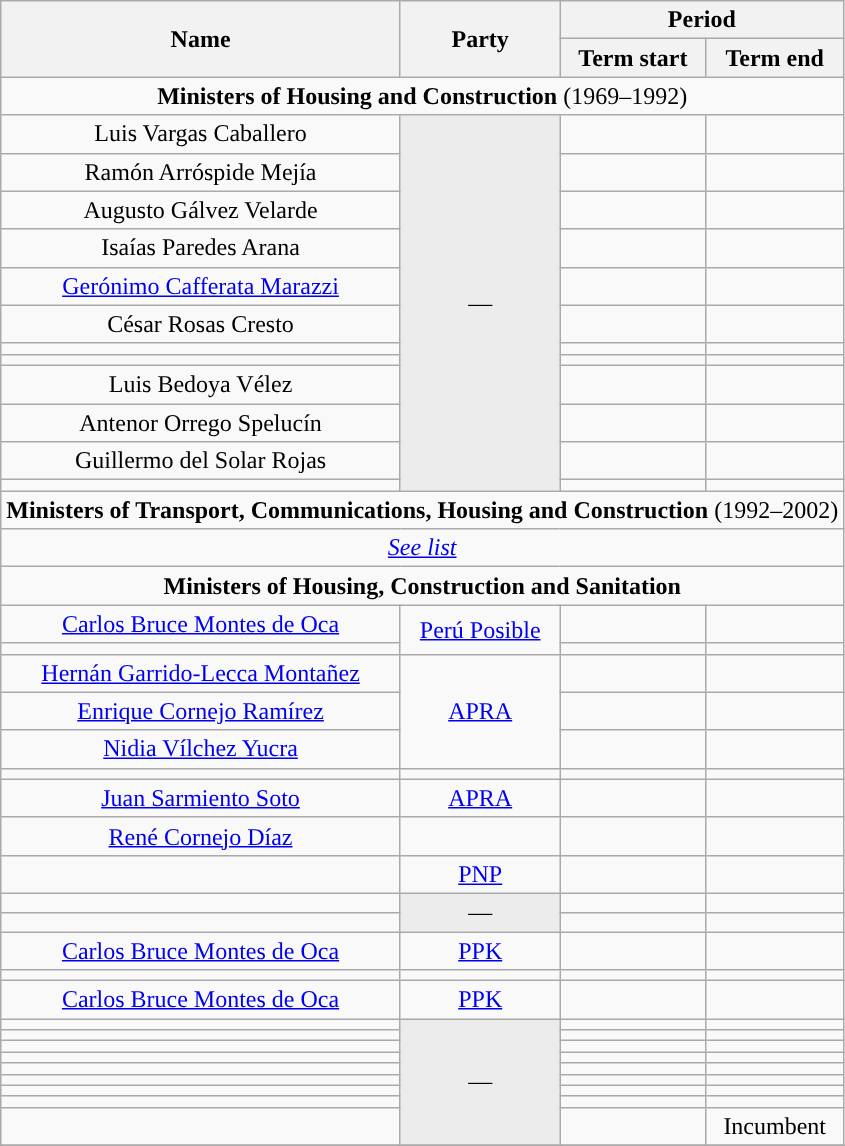<table class="wikitable" style="text-align: center">
<tr>
<th rowspan=2><strong>Name</strong></th>
<th rowspan=2><strong>Party</strong></th>
<th colspan=2><strong>Period</strong></th>
</tr>
<tr>
<th>Term start</th>
<th>Term end</th>
</tr>
<tr>
<td colspan=4><div><strong>Ministers of Housing and Construction</strong> (1969–1992)</div></td>
</tr>
<tr>
<td>Luis Vargas Caballero</td>
<td rowspan=12; style="background: var(--background-color-interactive, #ececec)">—</td>
<td></td>
<td></td>
</tr>
<tr>
<td>Ramón Arróspide Mejía</td>
<td></td>
<td></td>
</tr>
<tr>
<td>Augusto Gálvez Velarde</td>
<td></td>
<td></td>
</tr>
<tr>
<td>Isaías Paredes Arana</td>
<td></td>
<td></td>
</tr>
<tr>
<td><a href='#'>Gerónimo Cafferata Marazzi</a></td>
<td></td>
<td></td>
</tr>
<tr>
<td>César Rosas Cresto</td>
<td></td>
<td></td>
</tr>
<tr>
<td></td>
<td></td>
<td></td>
</tr>
<tr>
<td></td>
<td></td>
<td></td>
</tr>
<tr>
<td>Luis Bedoya Vélez</td>
<td></td>
<td></td>
</tr>
<tr>
<td>Antenor Orrego Spelucín</td>
<td></td>
<td></td>
</tr>
<tr>
<td>Guillermo del Solar Rojas</td>
<td></td>
<td></td>
</tr>
<tr>
<td></td>
<td></td>
<td></td>
</tr>
<tr>
<td colspan=4><div><strong>Ministers of Transport, Communications, Housing and Construction</strong> (1992–2002)</div></td>
</tr>
<tr>
<td colspan=4><div><em><a href='#'>See list</a></em></div></td>
</tr>
<tr>
<td colspan=4><div><strong>Ministers of Housing, Construction and Sanitation</strong></div></td>
</tr>
<tr>
<td><a href='#'>Carlos Bruce Montes de Oca</a></td>
<td rowspan="2"><a href='#'>Perú Posible</a></td>
<td></td>
<td></td>
</tr>
<tr>
<td></td>
<td></td>
<td></td>
</tr>
<tr>
<td><a href='#'>Hernán Garrido-Lecca Montañez</a></td>
<td rowspan="3"><a href='#'>APRA</a></td>
<td></td>
<td></td>
</tr>
<tr>
<td><a href='#'>Enrique Cornejo Ramírez</a></td>
<td></td>
<td></td>
</tr>
<tr>
<td><a href='#'>Nidia Vílchez Yucra</a></td>
<td></td>
<td></td>
</tr>
<tr>
<td></td>
<td></td>
<td></td>
<td></td>
</tr>
<tr>
<td><a href='#'>Juan Sarmiento Soto</a></td>
<td><a href='#'>APRA</a></td>
<td></td>
<td></td>
</tr>
<tr>
<td><a href='#'>René Cornejo Díaz</a></td>
<td></td>
<td></td>
<td></td>
</tr>
<tr>
<td></td>
<td><a href='#'>PNP</a></td>
<td></td>
<td></td>
</tr>
<tr>
<td></td>
<td rowspan=2; style="background: var(--background-color-interactive, #ececec)">—</td>
<td></td>
<td></td>
</tr>
<tr>
<td></td>
<td></td>
<td></td>
</tr>
<tr>
<td><a href='#'>Carlos Bruce Montes de Oca</a></td>
<td><a href='#'>PPK</a></td>
<td></td>
<td></td>
</tr>
<tr>
<td></td>
<td></td>
<td></td>
<td></td>
</tr>
<tr>
<td><a href='#'>Carlos Bruce Montes de Oca</a></td>
<td><a href='#'>PPK</a></td>
<td></td>
<td></td>
</tr>
<tr>
<td></td>
<td rowspan=9; style="background: var(--background-color-interactive, #ececec)">—</td>
<td></td>
<td></td>
</tr>
<tr>
<td></td>
<td></td>
<td></td>
</tr>
<tr>
<td></td>
<td></td>
<td></td>
</tr>
<tr>
<td></td>
<td></td>
<td></td>
</tr>
<tr>
<td></td>
<td></td>
<td></td>
</tr>
<tr>
<td></td>
<td></td>
<td></td>
</tr>
<tr>
<td></td>
<td></td>
<td></td>
</tr>
<tr>
<td></td>
<td></td>
<td></td>
</tr>
<tr>
<td></td>
<td></td>
<td>Incumbent</td>
</tr>
<tr>
</tr>
</table>
